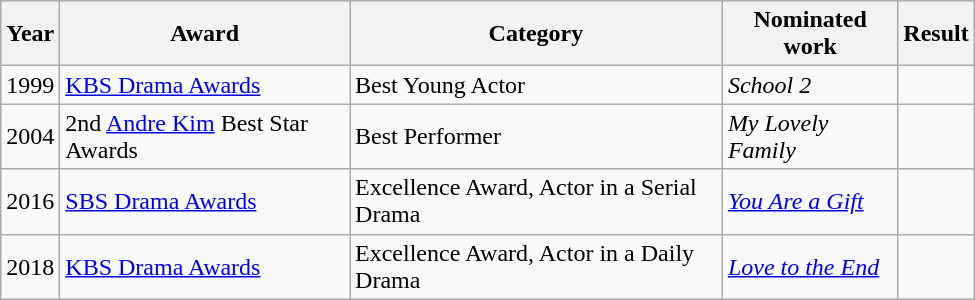<table class="wikitable" style="width:650px">
<tr>
<th width=10>Year</th>
<th>Award</th>
<th>Category</th>
<th>Nominated work</th>
<th>Result</th>
</tr>
<tr>
<td>1999</td>
<td><a href='#'>KBS Drama Awards</a></td>
<td>Best Young Actor</td>
<td><em>School 2</em></td>
<td></td>
</tr>
<tr>
<td>2004</td>
<td>2nd <a href='#'>Andre Kim</a> Best Star Awards</td>
<td>Best Performer</td>
<td><em>My Lovely Family</em></td>
<td></td>
</tr>
<tr>
<td>2016</td>
<td><a href='#'>SBS Drama Awards</a></td>
<td>Excellence Award, Actor in a Serial Drama</td>
<td><em><a href='#'>You Are a Gift</a></em></td>
<td></td>
</tr>
<tr>
<td>2018</td>
<td><a href='#'>KBS Drama Awards</a></td>
<td>Excellence Award, Actor in a Daily Drama</td>
<td><em><a href='#'>Love to the End</a></em></td>
<td></td>
</tr>
</table>
